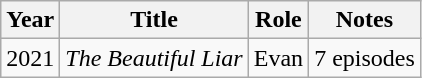<table class="wikitable sortable">
<tr>
<th>Year</th>
<th>Title</th>
<th>Role</th>
<th class="unsortable">Notes</th>
</tr>
<tr>
<td>2021</td>
<td><em>The Beautiful Liar</em></td>
<td>Evan</td>
<td>7 episodes</td>
</tr>
</table>
